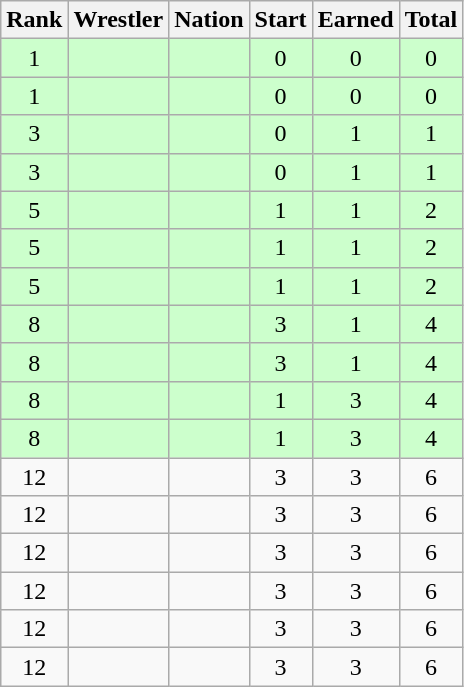<table class="wikitable sortable" style="text-align:center;">
<tr>
<th>Rank</th>
<th>Wrestler</th>
<th>Nation</th>
<th>Start</th>
<th>Earned</th>
<th>Total</th>
</tr>
<tr style="background:#cfc;">
<td>1</td>
<td align=left></td>
<td align=left></td>
<td>0</td>
<td>0</td>
<td>0</td>
</tr>
<tr style="background:#cfc;">
<td>1</td>
<td align=left></td>
<td align=left></td>
<td>0</td>
<td>0</td>
<td>0</td>
</tr>
<tr style="background:#cfc;">
<td>3</td>
<td align=left></td>
<td align=left></td>
<td>0</td>
<td>1</td>
<td>1</td>
</tr>
<tr style="background:#cfc;">
<td>3</td>
<td align=left></td>
<td align=left></td>
<td>0</td>
<td>1</td>
<td>1</td>
</tr>
<tr style="background:#cfc;">
<td>5</td>
<td align=left></td>
<td align=left></td>
<td>1</td>
<td>1</td>
<td>2</td>
</tr>
<tr style="background:#cfc;">
<td>5</td>
<td align=left></td>
<td align=left></td>
<td>1</td>
<td>1</td>
<td>2</td>
</tr>
<tr style="background:#cfc;">
<td>5</td>
<td align=left></td>
<td align=left></td>
<td>1</td>
<td>1</td>
<td>2</td>
</tr>
<tr style="background:#cfc;">
<td>8</td>
<td align=left></td>
<td align=left></td>
<td>3</td>
<td>1</td>
<td>4</td>
</tr>
<tr style="background:#cfc;">
<td>8</td>
<td align=left></td>
<td align=left></td>
<td>3</td>
<td>1</td>
<td>4</td>
</tr>
<tr style="background:#cfc;">
<td>8</td>
<td align=left></td>
<td align=left></td>
<td>1</td>
<td>3</td>
<td>4</td>
</tr>
<tr style="background:#cfc;">
<td>8</td>
<td align=left></td>
<td align=left></td>
<td>1</td>
<td>3</td>
<td>4</td>
</tr>
<tr>
<td>12</td>
<td align=left></td>
<td align=left></td>
<td>3</td>
<td>3</td>
<td>6</td>
</tr>
<tr>
<td>12</td>
<td align=left></td>
<td align=left></td>
<td>3</td>
<td>3</td>
<td>6</td>
</tr>
<tr>
<td>12</td>
<td align=left></td>
<td align=left></td>
<td>3</td>
<td>3</td>
<td>6</td>
</tr>
<tr>
<td>12</td>
<td align=left></td>
<td align=left></td>
<td>3</td>
<td>3</td>
<td>6</td>
</tr>
<tr>
<td>12</td>
<td align=left></td>
<td align=left></td>
<td>3</td>
<td>3</td>
<td>6</td>
</tr>
<tr>
<td>12</td>
<td align=left></td>
<td align=left></td>
<td>3</td>
<td>3</td>
<td>6</td>
</tr>
</table>
